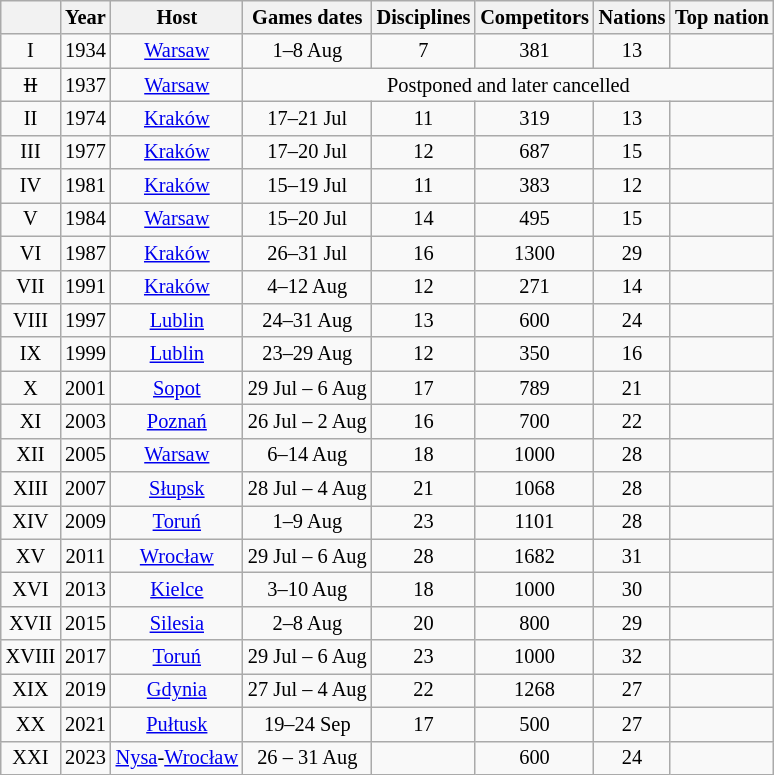<table class="sortable wikitable" style="font-size: 85%; text-align:center;">
<tr>
<th></th>
<th>Year</th>
<th>Host</th>
<th>Games dates</th>
<th>Disciplines</th>
<th>Competitors</th>
<th>Nations</th>
<th>Top nation</th>
</tr>
<tr>
<td>I</td>
<td>1934</td>
<td> <a href='#'>Warsaw</a></td>
<td>1–8 Aug</td>
<td>7</td>
<td>381</td>
<td>13</td>
<td></td>
</tr>
<tr>
<td><s>II</s></td>
<td>1937</td>
<td> <a href='#'>Warsaw</a></td>
<td colspan="5">Postponed and later cancelled</td>
</tr>
<tr>
<td>II</td>
<td>1974</td>
<td> <a href='#'>Kraków</a></td>
<td>17–21 Jul</td>
<td>11</td>
<td>319</td>
<td>13</td>
<td></td>
</tr>
<tr>
<td>III</td>
<td>1977</td>
<td> <a href='#'>Kraków</a></td>
<td>17–20 Jul</td>
<td>12</td>
<td>687</td>
<td>15</td>
<td></td>
</tr>
<tr>
<td>IV</td>
<td>1981</td>
<td> <a href='#'>Kraków</a></td>
<td>15–19 Jul</td>
<td>11</td>
<td>383</td>
<td>12</td>
<td></td>
</tr>
<tr>
<td>V</td>
<td>1984</td>
<td> <a href='#'>Warsaw</a></td>
<td>15–20 Jul</td>
<td>14</td>
<td>495</td>
<td>15</td>
<td></td>
</tr>
<tr>
<td>VI</td>
<td>1987</td>
<td> <a href='#'>Kraków</a></td>
<td>26–31 Jul</td>
<td>16</td>
<td>1300</td>
<td>29</td>
<td></td>
</tr>
<tr>
<td>VII</td>
<td>1991</td>
<td> <a href='#'>Kraków</a></td>
<td>4–12 Aug</td>
<td>12</td>
<td>271</td>
<td>14</td>
<td></td>
</tr>
<tr>
<td>VIII</td>
<td>1997</td>
<td> <a href='#'>Lublin</a></td>
<td>24–31 Aug</td>
<td>13</td>
<td>600</td>
<td>24</td>
<td></td>
</tr>
<tr>
<td>IX</td>
<td>1999</td>
<td> <a href='#'>Lublin</a></td>
<td>23–29 Aug</td>
<td>12</td>
<td>350</td>
<td>16</td>
<td></td>
</tr>
<tr>
<td>X</td>
<td>2001</td>
<td> <a href='#'>Sopot</a></td>
<td>29 Jul – 6 Aug</td>
<td>17</td>
<td>789</td>
<td>21</td>
<td></td>
</tr>
<tr>
<td>XI</td>
<td>2003</td>
<td> <a href='#'>Poznań</a></td>
<td>26 Jul – 2 Aug</td>
<td>16</td>
<td>700</td>
<td>22</td>
<td></td>
</tr>
<tr>
<td>XII</td>
<td>2005</td>
<td> <a href='#'>Warsaw</a></td>
<td>6–14 Aug</td>
<td>18</td>
<td>1000</td>
<td>28</td>
<td></td>
</tr>
<tr>
<td>XIII</td>
<td>2007</td>
<td> <a href='#'>Słupsk</a></td>
<td>28 Jul – 4 Aug</td>
<td>21</td>
<td>1068</td>
<td>28</td>
<td></td>
</tr>
<tr>
<td>XIV</td>
<td>2009</td>
<td> <a href='#'>Toruń</a></td>
<td>1–9 Aug</td>
<td>23</td>
<td>1101</td>
<td>28</td>
<td></td>
</tr>
<tr>
<td>XV</td>
<td>2011</td>
<td> <a href='#'>Wrocław</a></td>
<td>29 Jul – 6 Aug</td>
<td>28</td>
<td>1682</td>
<td>31</td>
<td></td>
</tr>
<tr>
<td>XVI</td>
<td>2013</td>
<td> <a href='#'>Kielce</a></td>
<td>3–10 Aug</td>
<td>18</td>
<td>1000</td>
<td>30</td>
<td></td>
</tr>
<tr>
<td>XVII</td>
<td>2015</td>
<td> <a href='#'>Silesia</a></td>
<td>2–8 Aug</td>
<td>20</td>
<td>800</td>
<td>29</td>
<td></td>
</tr>
<tr>
<td>XVIII</td>
<td>2017</td>
<td> <a href='#'>Toruń</a></td>
<td>29 Jul – 6 Aug</td>
<td>23</td>
<td>1000</td>
<td>32</td>
<td></td>
</tr>
<tr>
<td>XIX</td>
<td>2019</td>
<td> <a href='#'>Gdynia</a></td>
<td>27 Jul – 4 Aug</td>
<td>22</td>
<td>1268</td>
<td>27</td>
<td></td>
</tr>
<tr>
<td>XX</td>
<td>2021</td>
<td> <a href='#'>Pułtusk</a></td>
<td>19–24 Sep</td>
<td>17</td>
<td>500</td>
<td>27</td>
<td></td>
</tr>
<tr>
<td>XXI</td>
<td>2023</td>
<td> <a href='#'>Nysa</a>-<a href='#'>Wrocław</a></td>
<td>26 – 31 Aug</td>
<td></td>
<td>600</td>
<td>24</td>
<td></td>
</tr>
</table>
